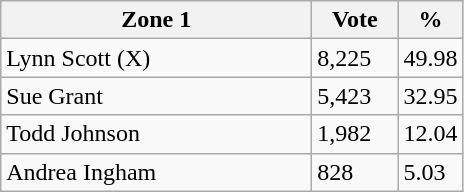<table class="wikitable">
<tr>
<th width="200px">Zone 1</th>
<th width="50px">Vote</th>
<th width="30px">%</th>
</tr>
<tr>
<td>Lynn Scott (X)</td>
<td>8,225</td>
<td>49.98</td>
</tr>
<tr>
<td>Sue Grant</td>
<td>5,423</td>
<td>32.95</td>
</tr>
<tr>
<td>Todd Johnson</td>
<td>1,982</td>
<td>12.04</td>
</tr>
<tr>
<td>Andrea Ingham</td>
<td>828</td>
<td>5.03</td>
</tr>
</table>
